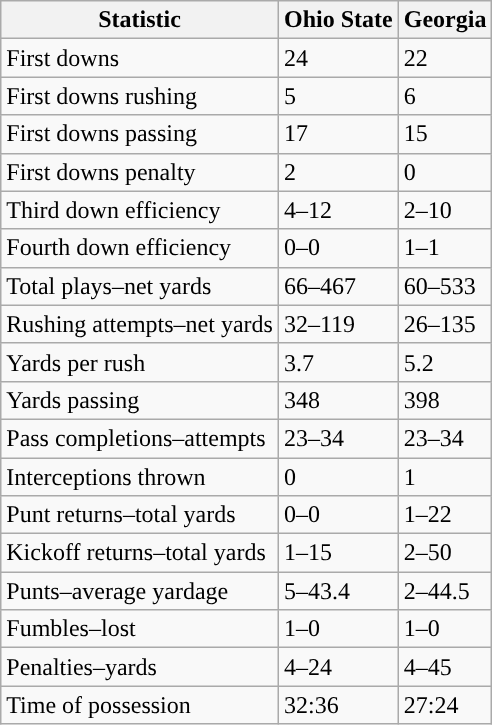<table class="wikitable">
<tr>
<th>Statistic</th>
<th><strong>Ohio State</strong></th>
<th><strong>Georgia</strong></th>
</tr>
<tr>
<td>First downs</td>
<td>24</td>
<td>22</td>
</tr>
<tr>
<td>First downs rushing</td>
<td>5</td>
<td>6</td>
</tr>
<tr>
<td>First downs passing</td>
<td>17</td>
<td>15</td>
</tr>
<tr>
<td>First downs penalty</td>
<td>2</td>
<td>0</td>
</tr>
<tr>
<td>Third down efficiency</td>
<td>4–12</td>
<td>2–10</td>
</tr>
<tr>
<td>Fourth down efficiency</td>
<td>0–0</td>
<td>1–1</td>
</tr>
<tr>
<td>Total plays–net yards</td>
<td>66–467</td>
<td>60–533</td>
</tr>
<tr>
<td>Rushing attempts–net yards</td>
<td>32–119</td>
<td>26–135</td>
</tr>
<tr>
<td>Yards per rush</td>
<td>3.7</td>
<td>5.2</td>
</tr>
<tr>
<td>Yards passing</td>
<td>348</td>
<td>398</td>
</tr>
<tr>
<td>Pass completions–attempts</td>
<td>23–34</td>
<td>23–34</td>
</tr>
<tr>
<td>Interceptions thrown</td>
<td>0</td>
<td>1</td>
</tr>
<tr>
<td>Punt returns–total yards</td>
<td>0–0</td>
<td>1–22</td>
</tr>
<tr>
<td>Kickoff returns–total yards</td>
<td>1–15</td>
<td>2–50</td>
</tr>
<tr>
<td>Punts–average yardage</td>
<td>5–43.4</td>
<td>2–44.5</td>
</tr>
<tr>
<td>Fumbles–lost</td>
<td>1–0</td>
<td>1–0</td>
</tr>
<tr>
<td>Penalties–yards</td>
<td>4–24</td>
<td>4–45</td>
</tr>
<tr>
<td>Time of possession</td>
<td>32:36</td>
<td>27:24</td>
</tr>
</table>
